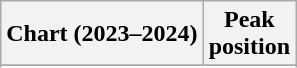<table class="wikitable sortable plainrowheaders" style="text-align:center">
<tr>
<th scope="col">Chart (2023–2024)</th>
<th scope="col">Peak<br>position</th>
</tr>
<tr>
</tr>
<tr>
</tr>
<tr>
</tr>
<tr>
</tr>
<tr>
</tr>
<tr>
</tr>
<tr>
</tr>
<tr>
</tr>
<tr>
</tr>
<tr>
</tr>
<tr>
</tr>
<tr>
</tr>
</table>
